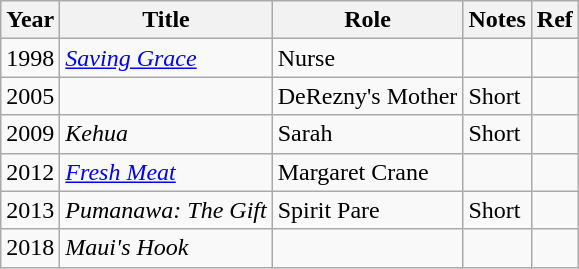<table class="wikitable sortable">
<tr>
<th>Year</th>
<th>Title</th>
<th>Role</th>
<th class="unsortable">Notes</th>
<th>Ref</th>
</tr>
<tr>
<td>1998</td>
<td><em><a href='#'>Saving Grace</a></em></td>
<td>Nurse</td>
<td></td>
<td></td>
</tr>
<tr>
<td>2005</td>
<td><em></em></td>
<td>DeRezny's Mother</td>
<td>Short</td>
<td></td>
</tr>
<tr>
<td>2009</td>
<td><em>Kehua</em></td>
<td>Sarah</td>
<td>Short</td>
<td></td>
</tr>
<tr>
<td>2012</td>
<td><em><a href='#'>Fresh Meat</a></em></td>
<td>Margaret Crane</td>
<td></td>
<td></td>
</tr>
<tr>
<td>2013</td>
<td><em>Pumanawa: The Gift</em></td>
<td>Spirit Pare</td>
<td>Short</td>
<td></td>
</tr>
<tr>
<td>2018</td>
<td><em>Maui's Hook</em></td>
<td></td>
<td></td>
<td></td>
</tr>
</table>
